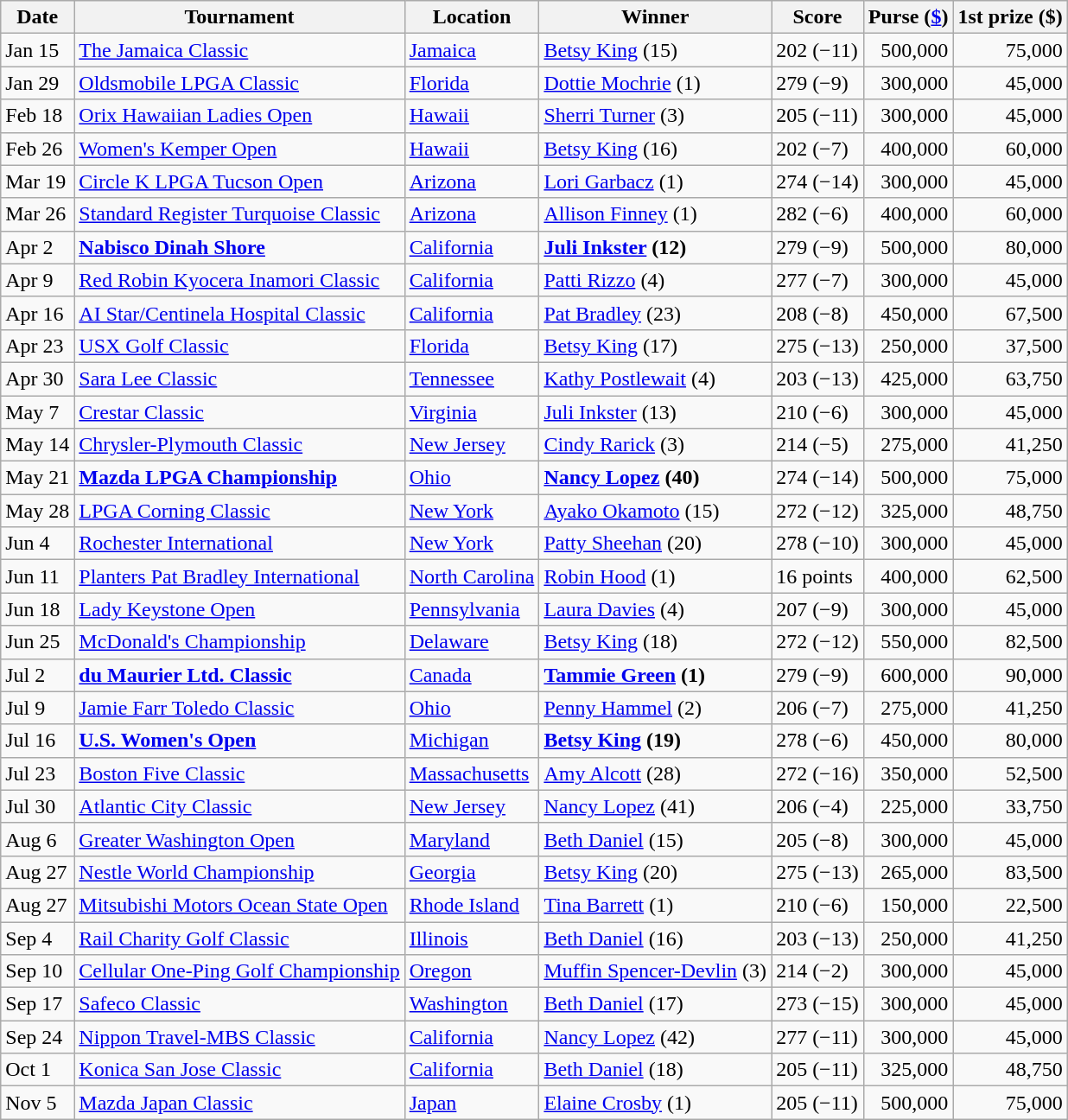<table class=wikitable>
<tr>
<th>Date</th>
<th>Tournament</th>
<th>Location</th>
<th>Winner</th>
<th>Score</th>
<th>Purse (<a href='#'>$</a>)</th>
<th>1st prize ($)</th>
</tr>
<tr>
<td>Jan 15</td>
<td><a href='#'>The Jamaica Classic</a></td>
<td><a href='#'>Jamaica</a></td>
<td> <a href='#'>Betsy King</a> (15)</td>
<td>202 (−11)</td>
<td align=right>500,000</td>
<td align=right>75,000</td>
</tr>
<tr>
<td>Jan 29</td>
<td><a href='#'>Oldsmobile LPGA Classic</a></td>
<td><a href='#'>Florida</a></td>
<td> <a href='#'>Dottie Mochrie</a> (1)</td>
<td>279 (−9)</td>
<td align=right>300,000</td>
<td align=right>45,000</td>
</tr>
<tr>
<td>Feb 18</td>
<td><a href='#'>Orix Hawaiian Ladies Open</a></td>
<td><a href='#'>Hawaii</a></td>
<td> <a href='#'>Sherri Turner</a> (3)</td>
<td>205 (−11)</td>
<td align=right>300,000</td>
<td align=right>45,000</td>
</tr>
<tr>
<td>Feb 26</td>
<td><a href='#'>Women's Kemper Open</a></td>
<td><a href='#'>Hawaii</a></td>
<td> <a href='#'>Betsy King</a> (16)</td>
<td>202 (−7)</td>
<td align=right>400,000</td>
<td align=right>60,000</td>
</tr>
<tr>
<td>Mar 19</td>
<td><a href='#'>Circle K LPGA Tucson Open</a></td>
<td><a href='#'>Arizona</a></td>
<td> <a href='#'>Lori Garbacz</a> (1)</td>
<td>274 (−14)</td>
<td align=right>300,000</td>
<td align=right>45,000</td>
</tr>
<tr>
<td>Mar 26</td>
<td><a href='#'>Standard Register Turquoise Classic</a></td>
<td><a href='#'>Arizona</a></td>
<td> <a href='#'>Allison Finney</a> (1)</td>
<td>282 (−6)</td>
<td align=right>400,000</td>
<td align=right>60,000</td>
</tr>
<tr>
<td>Apr 2</td>
<td><strong><a href='#'>Nabisco Dinah Shore</a></strong></td>
<td><a href='#'>California</a></td>
<td> <strong><a href='#'>Juli Inkster</a> (12)</strong></td>
<td>279 (−9)</td>
<td align=right>500,000</td>
<td align=right>80,000</td>
</tr>
<tr>
<td>Apr 9</td>
<td><a href='#'>Red Robin Kyocera Inamori Classic</a></td>
<td><a href='#'>California</a></td>
<td> <a href='#'>Patti Rizzo</a> (4)</td>
<td>277 (−7)</td>
<td align=right>300,000</td>
<td align=right>45,000</td>
</tr>
<tr>
<td>Apr 16</td>
<td><a href='#'>AI Star/Centinela Hospital Classic</a></td>
<td><a href='#'>California</a></td>
<td> <a href='#'>Pat Bradley</a> (23)</td>
<td>208 (−8)</td>
<td align=right>450,000</td>
<td align=right>67,500</td>
</tr>
<tr>
<td>Apr 23</td>
<td><a href='#'>USX Golf Classic</a></td>
<td><a href='#'>Florida</a></td>
<td> <a href='#'>Betsy King</a> (17)</td>
<td>275 (−13)</td>
<td align=right>250,000</td>
<td align=right>37,500</td>
</tr>
<tr>
<td>Apr 30</td>
<td><a href='#'>Sara Lee Classic</a></td>
<td><a href='#'>Tennessee</a></td>
<td> <a href='#'>Kathy Postlewait</a> (4)</td>
<td>203 (−13)</td>
<td align=right>425,000</td>
<td align=right>63,750</td>
</tr>
<tr>
<td>May 7</td>
<td><a href='#'>Crestar Classic</a></td>
<td><a href='#'>Virginia</a></td>
<td> <a href='#'>Juli Inkster</a> (13)</td>
<td>210 (−6)</td>
<td align=right>300,000</td>
<td align=right>45,000</td>
</tr>
<tr>
<td>May 14</td>
<td><a href='#'>Chrysler-Plymouth Classic</a></td>
<td><a href='#'>New Jersey</a></td>
<td> <a href='#'>Cindy Rarick</a> (3)</td>
<td>214 (−5)</td>
<td align=right>275,000</td>
<td align=right>41,250</td>
</tr>
<tr>
<td>May 21</td>
<td><strong><a href='#'>Mazda LPGA Championship</a></strong></td>
<td><a href='#'>Ohio</a></td>
<td> <strong><a href='#'>Nancy Lopez</a> (40)</strong></td>
<td>274 (−14)</td>
<td align=right>500,000</td>
<td align=right>75,000</td>
</tr>
<tr>
<td>May 28</td>
<td><a href='#'>LPGA Corning Classic</a></td>
<td><a href='#'>New York</a></td>
<td> <a href='#'>Ayako Okamoto</a> (15)</td>
<td>272 (−12)</td>
<td align=right>325,000</td>
<td align=right>48,750</td>
</tr>
<tr>
<td>Jun 4</td>
<td><a href='#'>Rochester International</a></td>
<td><a href='#'>New York</a></td>
<td> <a href='#'>Patty Sheehan</a> (20)</td>
<td>278 (−10)</td>
<td align=right>300,000</td>
<td align=right>45,000</td>
</tr>
<tr>
<td>Jun 11</td>
<td><a href='#'>Planters Pat Bradley International</a></td>
<td><a href='#'>North Carolina</a></td>
<td> <a href='#'>Robin Hood</a> (1)</td>
<td>16 points</td>
<td align=right>400,000</td>
<td align=right>62,500</td>
</tr>
<tr>
<td>Jun 18</td>
<td><a href='#'>Lady Keystone Open</a></td>
<td><a href='#'>Pennsylvania</a></td>
<td> <a href='#'>Laura Davies</a> (4)</td>
<td>207 (−9)</td>
<td align=right>300,000</td>
<td align=right>45,000</td>
</tr>
<tr>
<td>Jun 25</td>
<td><a href='#'>McDonald's Championship</a></td>
<td><a href='#'>Delaware</a></td>
<td> <a href='#'>Betsy King</a> (18)</td>
<td>272 (−12)</td>
<td align=right>550,000</td>
<td align=right>82,500</td>
</tr>
<tr>
<td>Jul 2</td>
<td><strong><a href='#'>du Maurier Ltd. Classic</a></strong></td>
<td><a href='#'>Canada</a></td>
<td> <strong><a href='#'>Tammie Green</a> (1)</strong></td>
<td>279 (−9)</td>
<td align=right>600,000</td>
<td align=right>90,000</td>
</tr>
<tr>
<td>Jul 9</td>
<td><a href='#'>Jamie Farr Toledo Classic</a></td>
<td><a href='#'>Ohio</a></td>
<td> <a href='#'>Penny Hammel</a> (2)</td>
<td>206 (−7)</td>
<td align=right>275,000</td>
<td align=right>41,250</td>
</tr>
<tr>
<td>Jul 16</td>
<td><strong><a href='#'>U.S. Women's Open</a></strong></td>
<td><a href='#'>Michigan</a></td>
<td> <strong><a href='#'>Betsy King</a> (19)</strong></td>
<td>278 (−6)</td>
<td align=right>450,000</td>
<td align=right>80,000</td>
</tr>
<tr>
<td>Jul 23</td>
<td><a href='#'>Boston Five Classic</a></td>
<td><a href='#'>Massachusetts</a></td>
<td> <a href='#'>Amy Alcott</a> (28)</td>
<td>272 (−16)</td>
<td align=right>350,000</td>
<td align=right>52,500</td>
</tr>
<tr>
<td>Jul 30</td>
<td><a href='#'>Atlantic City Classic</a></td>
<td><a href='#'>New Jersey</a></td>
<td> <a href='#'>Nancy Lopez</a> (41)</td>
<td>206 (−4)</td>
<td align=right>225,000</td>
<td align=right>33,750</td>
</tr>
<tr>
<td>Aug 6</td>
<td><a href='#'>Greater Washington Open</a></td>
<td><a href='#'>Maryland</a></td>
<td> <a href='#'>Beth Daniel</a> (15)</td>
<td>205 (−8)</td>
<td align=right>300,000</td>
<td align=right>45,000</td>
</tr>
<tr>
<td>Aug 27</td>
<td><a href='#'>Nestle World Championship</a></td>
<td><a href='#'>Georgia</a></td>
<td> <a href='#'>Betsy King</a> (20)</td>
<td>275 (−13)</td>
<td align=right>265,000</td>
<td align=right>83,500</td>
</tr>
<tr>
<td>Aug 27</td>
<td><a href='#'>Mitsubishi Motors Ocean State Open</a></td>
<td><a href='#'>Rhode Island</a></td>
<td> <a href='#'>Tina Barrett</a> (1)</td>
<td>210 (−6)</td>
<td align=right>150,000</td>
<td align=right>22,500</td>
</tr>
<tr>
<td>Sep 4</td>
<td><a href='#'>Rail Charity Golf Classic</a></td>
<td><a href='#'>Illinois</a></td>
<td> <a href='#'>Beth Daniel</a> (16)</td>
<td>203 (−13)</td>
<td align=right>250,000</td>
<td align=right>41,250</td>
</tr>
<tr>
<td>Sep 10</td>
<td><a href='#'>Cellular One-Ping Golf Championship</a></td>
<td><a href='#'>Oregon</a></td>
<td> <a href='#'>Muffin Spencer-Devlin</a> (3)</td>
<td>214 (−2)</td>
<td align=right>300,000</td>
<td align=right>45,000</td>
</tr>
<tr>
<td>Sep 17</td>
<td><a href='#'>Safeco Classic</a></td>
<td><a href='#'>Washington</a></td>
<td> <a href='#'>Beth Daniel</a> (17)</td>
<td>273 (−15)</td>
<td align=right>300,000</td>
<td align=right>45,000</td>
</tr>
<tr>
<td>Sep 24</td>
<td><a href='#'>Nippon Travel-MBS Classic</a></td>
<td><a href='#'>California</a></td>
<td> <a href='#'>Nancy Lopez</a> (42)</td>
<td>277 (−11)</td>
<td align=right>300,000</td>
<td align=right>45,000</td>
</tr>
<tr>
<td>Oct 1</td>
<td><a href='#'>Konica San Jose Classic</a></td>
<td><a href='#'>California</a></td>
<td> <a href='#'>Beth Daniel</a> (18)</td>
<td>205 (−11)</td>
<td align=right>325,000</td>
<td align=right>48,750</td>
</tr>
<tr>
<td>Nov 5</td>
<td><a href='#'>Mazda Japan Classic</a></td>
<td><a href='#'>Japan</a></td>
<td> <a href='#'>Elaine Crosby</a> (1)</td>
<td>205 (−11)</td>
<td align=right>500,000</td>
<td align=right>75,000</td>
</tr>
</table>
